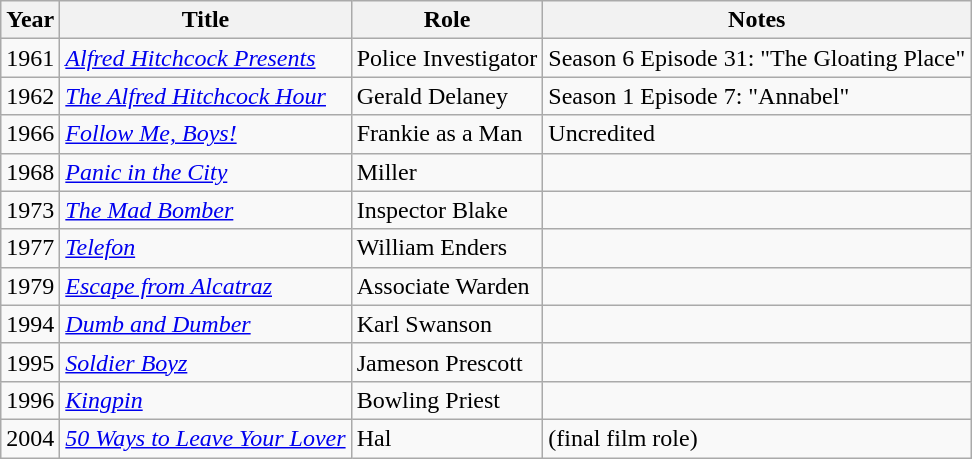<table class="wikitable">
<tr>
<th>Year</th>
<th>Title</th>
<th>Role</th>
<th>Notes</th>
</tr>
<tr>
<td>1961</td>
<td><em><a href='#'>Alfred Hitchcock Presents</a></em></td>
<td>Police Investigator</td>
<td>Season 6 Episode 31: "The Gloating Place"</td>
</tr>
<tr>
<td>1962</td>
<td><em><a href='#'>The Alfred Hitchcock Hour</a></em></td>
<td>Gerald Delaney</td>
<td>Season 1 Episode 7: "Annabel"</td>
</tr>
<tr>
<td>1966</td>
<td><em><a href='#'>Follow Me, Boys!</a></em></td>
<td>Frankie as a Man</td>
<td>Uncredited</td>
</tr>
<tr>
<td>1968</td>
<td><em><a href='#'>Panic in the City</a></em></td>
<td>Miller</td>
<td></td>
</tr>
<tr>
<td>1973</td>
<td><em><a href='#'>The Mad Bomber</a></em></td>
<td>Inspector Blake</td>
<td></td>
</tr>
<tr>
<td>1977</td>
<td><em><a href='#'>Telefon</a></em></td>
<td>William Enders</td>
<td></td>
</tr>
<tr>
<td>1979</td>
<td><em><a href='#'>Escape from Alcatraz</a></em></td>
<td>Associate Warden</td>
<td></td>
</tr>
<tr>
<td>1994</td>
<td><em><a href='#'>Dumb and Dumber</a></em></td>
<td>Karl Swanson</td>
<td></td>
</tr>
<tr>
<td>1995</td>
<td><em><a href='#'>Soldier Boyz</a></em></td>
<td>Jameson Prescott</td>
<td></td>
</tr>
<tr>
<td>1996</td>
<td><em><a href='#'>Kingpin</a></em></td>
<td>Bowling Priest</td>
<td></td>
</tr>
<tr>
<td>2004</td>
<td><em><a href='#'>50 Ways to Leave Your Lover</a></em></td>
<td>Hal</td>
<td>(final film role)</td>
</tr>
</table>
